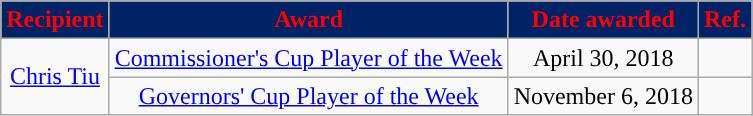<table class="wikitable sortable sortable" style="text-align: center">
<tr>
<th style="background:#002366; color:#FE0003; ">Recipient</th>
<th style="background:#002366; color:#FE0003; ">Award</th>
<th style="background:#002366; color:#FE0003; ">Date awarded</th>
<th style="background:#002366; color:#FE0003; ">Ref.</th>
</tr>
<tr>
<td rowspan=2><a href='#'>Chris Tiu</a></td>
<td><a href='#'>Commissioner's Cup Player of the Week</a></td>
<td>April 30, 2018</td>
<td></td>
</tr>
<tr>
<td><a href='#'>Governors' Cup Player of the Week</a></td>
<td>November 6, 2018</td>
<td></td>
</tr>
</table>
